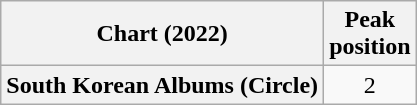<table class="wikitable plainrowheaders" style="text-align:center">
<tr>
<th scope="col">Chart (2022)</th>
<th scope="col">Peak<br>position</th>
</tr>
<tr>
<th scope="row">South Korean Albums (Circle)</th>
<td>2</td>
</tr>
</table>
